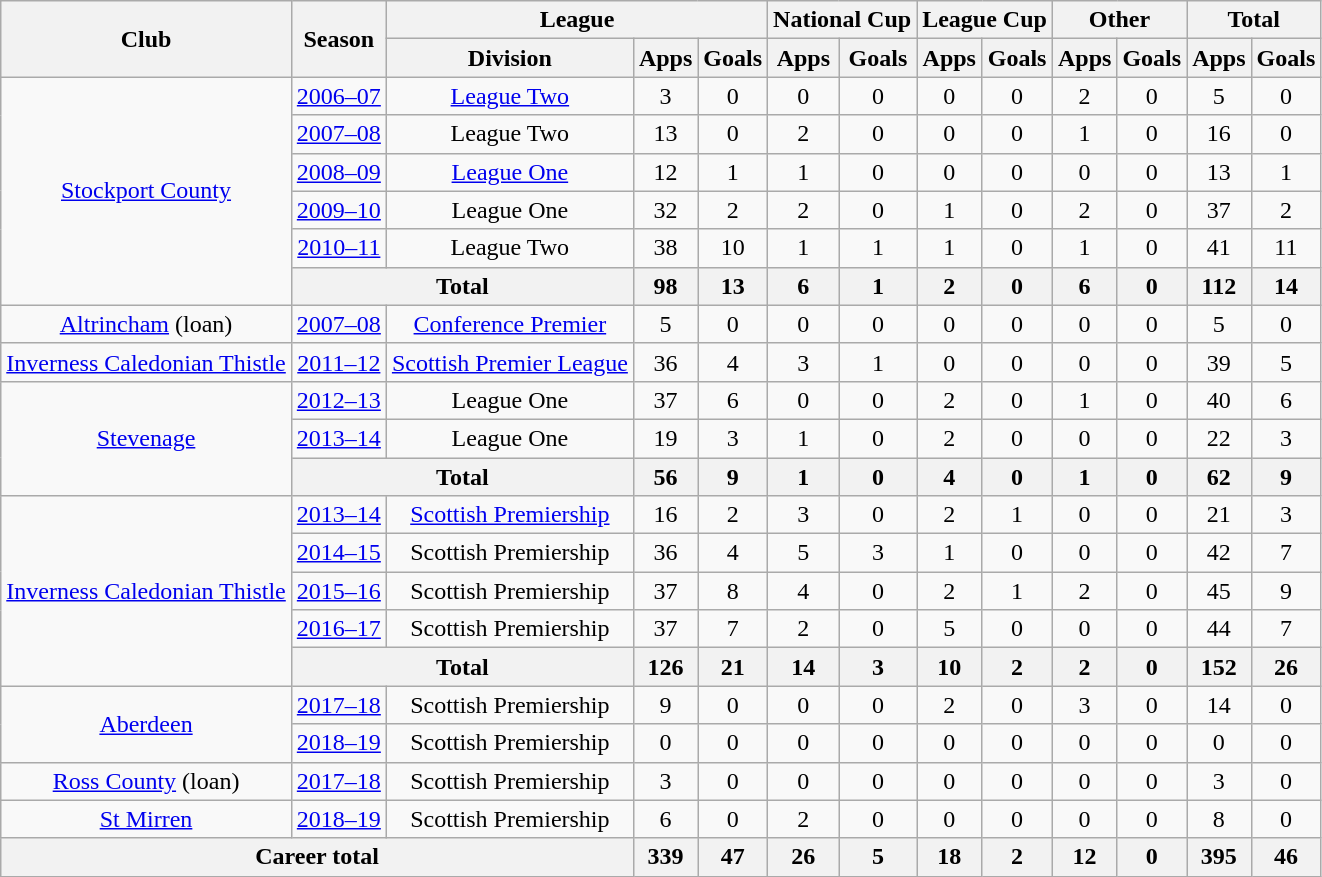<table class="wikitable" style="text-align: center">
<tr>
<th rowspan="2">Club</th>
<th rowspan="2">Season</th>
<th colspan="3">League</th>
<th colspan="2">National Cup</th>
<th colspan="2">League Cup</th>
<th colspan="2">Other</th>
<th colspan="2">Total</th>
</tr>
<tr>
<th>Division</th>
<th>Apps</th>
<th>Goals</th>
<th>Apps</th>
<th>Goals</th>
<th>Apps</th>
<th>Goals</th>
<th>Apps</th>
<th>Goals</th>
<th>Apps</th>
<th>Goals</th>
</tr>
<tr>
<td rowspan="6"><a href='#'>Stockport County</a></td>
<td><a href='#'>2006–07</a></td>
<td><a href='#'>League Two</a></td>
<td>3</td>
<td>0</td>
<td>0</td>
<td>0</td>
<td>0</td>
<td>0</td>
<td>2</td>
<td>0</td>
<td>5</td>
<td>0</td>
</tr>
<tr>
<td><a href='#'>2007–08</a></td>
<td>League Two</td>
<td>13</td>
<td>0</td>
<td>2</td>
<td>0</td>
<td>0</td>
<td>0</td>
<td>1</td>
<td>0</td>
<td>16</td>
<td>0</td>
</tr>
<tr>
<td><a href='#'>2008–09</a></td>
<td><a href='#'>League One</a></td>
<td>12</td>
<td>1</td>
<td>1</td>
<td>0</td>
<td>0</td>
<td>0</td>
<td>0</td>
<td>0</td>
<td>13</td>
<td>1</td>
</tr>
<tr>
<td><a href='#'>2009–10</a></td>
<td>League One</td>
<td>32</td>
<td>2</td>
<td>2</td>
<td>0</td>
<td>1</td>
<td>0</td>
<td>2</td>
<td>0</td>
<td>37</td>
<td>2</td>
</tr>
<tr>
<td><a href='#'>2010–11</a></td>
<td>League Two</td>
<td>38</td>
<td>10</td>
<td>1</td>
<td>1</td>
<td>1</td>
<td>0</td>
<td>1</td>
<td>0</td>
<td>41</td>
<td>11</td>
</tr>
<tr>
<th colspan="2">Total</th>
<th>98</th>
<th>13</th>
<th>6</th>
<th>1</th>
<th>2</th>
<th>0</th>
<th>6</th>
<th>0</th>
<th>112</th>
<th>14</th>
</tr>
<tr>
<td><a href='#'>Altrincham</a> (loan)</td>
<td><a href='#'>2007–08</a></td>
<td><a href='#'>Conference Premier</a></td>
<td>5</td>
<td>0</td>
<td>0</td>
<td>0</td>
<td>0</td>
<td>0</td>
<td>0</td>
<td>0</td>
<td>5</td>
<td>0</td>
</tr>
<tr>
<td><a href='#'>Inverness Caledonian Thistle</a></td>
<td><a href='#'>2011–12</a></td>
<td><a href='#'>Scottish Premier League</a></td>
<td>36</td>
<td>4</td>
<td>3</td>
<td>1</td>
<td>0</td>
<td>0</td>
<td>0</td>
<td>0</td>
<td>39</td>
<td>5</td>
</tr>
<tr>
<td rowspan="3"><a href='#'>Stevenage</a></td>
<td><a href='#'>2012–13</a></td>
<td>League One</td>
<td>37</td>
<td>6</td>
<td>0</td>
<td>0</td>
<td>2</td>
<td>0</td>
<td>1</td>
<td>0</td>
<td>40</td>
<td>6</td>
</tr>
<tr>
<td><a href='#'>2013–14</a></td>
<td>League One</td>
<td>19</td>
<td>3</td>
<td>1</td>
<td>0</td>
<td>2</td>
<td>0</td>
<td>0</td>
<td>0</td>
<td>22</td>
<td>3</td>
</tr>
<tr>
<th colspan="2">Total</th>
<th>56</th>
<th>9</th>
<th>1</th>
<th>0</th>
<th>4</th>
<th>0</th>
<th>1</th>
<th>0</th>
<th>62</th>
<th>9</th>
</tr>
<tr>
<td rowspan="5"><a href='#'>Inverness Caledonian Thistle</a></td>
<td><a href='#'>2013–14</a></td>
<td><a href='#'>Scottish Premiership</a></td>
<td>16</td>
<td>2</td>
<td>3</td>
<td>0</td>
<td>2</td>
<td>1</td>
<td>0</td>
<td>0</td>
<td>21</td>
<td>3</td>
</tr>
<tr>
<td><a href='#'>2014–15</a></td>
<td>Scottish Premiership</td>
<td>36</td>
<td>4</td>
<td>5</td>
<td>3</td>
<td>1</td>
<td>0</td>
<td>0</td>
<td>0</td>
<td>42</td>
<td>7</td>
</tr>
<tr>
<td><a href='#'>2015–16</a></td>
<td>Scottish Premiership</td>
<td>37</td>
<td>8</td>
<td>4</td>
<td>0</td>
<td>2</td>
<td>1</td>
<td>2</td>
<td>0</td>
<td>45</td>
<td>9</td>
</tr>
<tr>
<td><a href='#'>2016–17</a></td>
<td>Scottish Premiership</td>
<td>37</td>
<td>7</td>
<td>2</td>
<td>0</td>
<td>5</td>
<td>0</td>
<td>0</td>
<td>0</td>
<td>44</td>
<td>7</td>
</tr>
<tr>
<th colspan="2">Total</th>
<th>126</th>
<th>21</th>
<th>14</th>
<th>3</th>
<th>10</th>
<th>2</th>
<th>2</th>
<th>0</th>
<th>152</th>
<th>26</th>
</tr>
<tr>
<td rowspan="2"><a href='#'>Aberdeen</a></td>
<td><a href='#'>2017–18</a></td>
<td>Scottish Premiership</td>
<td>9</td>
<td>0</td>
<td>0</td>
<td>0</td>
<td>2</td>
<td>0</td>
<td>3</td>
<td>0</td>
<td>14</td>
<td>0</td>
</tr>
<tr>
<td><a href='#'>2018–19</a></td>
<td>Scottish Premiership</td>
<td>0</td>
<td>0</td>
<td>0</td>
<td>0</td>
<td>0</td>
<td>0</td>
<td>0</td>
<td>0</td>
<td>0</td>
<td>0</td>
</tr>
<tr>
<td><a href='#'>Ross County</a> (loan)</td>
<td><a href='#'>2017–18</a></td>
<td>Scottish Premiership</td>
<td>3</td>
<td>0</td>
<td>0</td>
<td>0</td>
<td>0</td>
<td>0</td>
<td>0</td>
<td>0</td>
<td>3</td>
<td>0</td>
</tr>
<tr>
<td><a href='#'>St Mirren</a></td>
<td><a href='#'>2018–19</a></td>
<td>Scottish Premiership</td>
<td>6</td>
<td>0</td>
<td>2</td>
<td>0</td>
<td>0</td>
<td>0</td>
<td>0</td>
<td>0</td>
<td>8</td>
<td>0</td>
</tr>
<tr>
<th colspan="3">Career total</th>
<th>339</th>
<th>47</th>
<th>26</th>
<th>5</th>
<th>18</th>
<th>2</th>
<th>12</th>
<th>0</th>
<th>395</th>
<th>46</th>
</tr>
</table>
